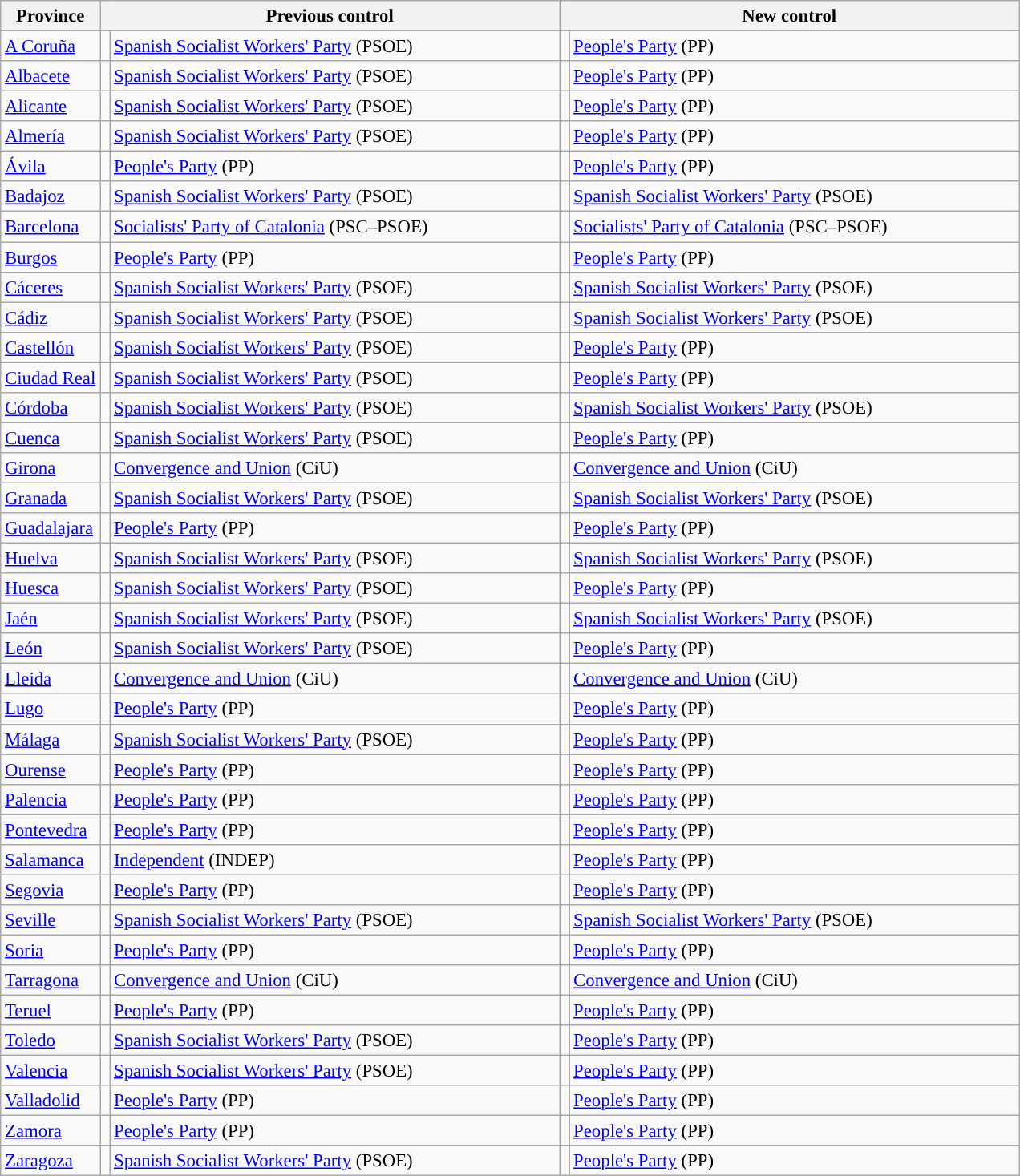<table class="wikitable sortable" style="font-size:95%;">
<tr>
<th>Province</th>
<th colspan="2" style="width:375px;">Previous control</th>
<th colspan="2" style="width:375px;">New control</th>
</tr>
<tr>
<td><a href='#'>A Coruña</a></td>
<td width="1" style="color:inherit;background:"></td>
<td><a href='#'>Spanish Socialist Workers' Party</a> (PSOE)</td>
<td width="1" style="color:inherit;background:"></td>
<td><a href='#'>People's Party</a> (PP)</td>
</tr>
<tr>
<td><a href='#'>Albacete</a></td>
<td style="color:inherit;background:"></td>
<td><a href='#'>Spanish Socialist Workers' Party</a> (PSOE)</td>
<td style="color:inherit;background:"></td>
<td><a href='#'>People's Party</a> (PP)</td>
</tr>
<tr>
<td><a href='#'>Alicante</a></td>
<td style="color:inherit;background:"></td>
<td><a href='#'>Spanish Socialist Workers' Party</a> (PSOE)</td>
<td style="color:inherit;background:"></td>
<td><a href='#'>People's Party</a> (PP)</td>
</tr>
<tr>
<td><a href='#'>Almería</a></td>
<td style="color:inherit;background:"></td>
<td><a href='#'>Spanish Socialist Workers' Party</a> (PSOE)</td>
<td style="color:inherit;background:"></td>
<td><a href='#'>People's Party</a> (PP)</td>
</tr>
<tr>
<td><a href='#'>Ávila</a></td>
<td style="color:inherit;background:"></td>
<td><a href='#'>People's Party</a> (PP)</td>
<td style="color:inherit;background:"></td>
<td><a href='#'>People's Party</a> (PP)</td>
</tr>
<tr>
<td><a href='#'>Badajoz</a></td>
<td style="color:inherit;background:"></td>
<td><a href='#'>Spanish Socialist Workers' Party</a> (PSOE)</td>
<td style="color:inherit;background:"></td>
<td><a href='#'>Spanish Socialist Workers' Party</a> (PSOE)</td>
</tr>
<tr>
<td><a href='#'>Barcelona</a></td>
<td style="color:inherit;background:"></td>
<td><a href='#'>Socialists' Party of Catalonia</a> (PSC–PSOE)</td>
<td style="color:inherit;background:"></td>
<td><a href='#'>Socialists' Party of Catalonia</a> (PSC–PSOE)</td>
</tr>
<tr>
<td><a href='#'>Burgos</a></td>
<td style="color:inherit;background:"></td>
<td><a href='#'>People's Party</a> (PP)</td>
<td style="color:inherit;background:"></td>
<td><a href='#'>People's Party</a> (PP)</td>
</tr>
<tr>
<td><a href='#'>Cáceres</a></td>
<td style="color:inherit;background:"></td>
<td><a href='#'>Spanish Socialist Workers' Party</a> (PSOE)</td>
<td style="color:inherit;background:"></td>
<td><a href='#'>Spanish Socialist Workers' Party</a> (PSOE)</td>
</tr>
<tr>
<td><a href='#'>Cádiz</a></td>
<td style="color:inherit;background:"></td>
<td><a href='#'>Spanish Socialist Workers' Party</a> (PSOE)</td>
<td style="color:inherit;background:"></td>
<td><a href='#'>Spanish Socialist Workers' Party</a> (PSOE)</td>
</tr>
<tr>
<td><a href='#'>Castellón</a></td>
<td style="color:inherit;background:"></td>
<td><a href='#'>Spanish Socialist Workers' Party</a> (PSOE)</td>
<td style="color:inherit;background:"></td>
<td><a href='#'>People's Party</a> (PP)</td>
</tr>
<tr>
<td><a href='#'>Ciudad Real</a></td>
<td style="color:inherit;background:"></td>
<td><a href='#'>Spanish Socialist Workers' Party</a> (PSOE)</td>
<td style="color:inherit;background:"></td>
<td><a href='#'>People's Party</a> (PP)</td>
</tr>
<tr>
<td><a href='#'>Córdoba</a></td>
<td style="color:inherit;background:"></td>
<td><a href='#'>Spanish Socialist Workers' Party</a> (PSOE)</td>
<td style="color:inherit;background:"></td>
<td><a href='#'>Spanish Socialist Workers' Party</a> (PSOE)</td>
</tr>
<tr>
<td><a href='#'>Cuenca</a></td>
<td style="color:inherit;background:"></td>
<td><a href='#'>Spanish Socialist Workers' Party</a> (PSOE)</td>
<td style="color:inherit;background:"></td>
<td><a href='#'>People's Party</a> (PP)</td>
</tr>
<tr>
<td><a href='#'>Girona</a></td>
<td style="color:inherit;background:"></td>
<td><a href='#'>Convergence and Union</a> (CiU)</td>
<td style="color:inherit;background:"></td>
<td><a href='#'>Convergence and Union</a> (CiU)</td>
</tr>
<tr>
<td><a href='#'>Granada</a></td>
<td style="color:inherit;background:"></td>
<td><a href='#'>Spanish Socialist Workers' Party</a> (PSOE)</td>
<td style="color:inherit;background:"></td>
<td><a href='#'>Spanish Socialist Workers' Party</a> (PSOE)</td>
</tr>
<tr>
<td><a href='#'>Guadalajara</a></td>
<td style="color:inherit;background:"></td>
<td><a href='#'>People's Party</a> (PP)</td>
<td style="color:inherit;background:"></td>
<td><a href='#'>People's Party</a> (PP)</td>
</tr>
<tr>
<td><a href='#'>Huelva</a></td>
<td style="color:inherit;background:"></td>
<td><a href='#'>Spanish Socialist Workers' Party</a> (PSOE)</td>
<td style="color:inherit;background:"></td>
<td><a href='#'>Spanish Socialist Workers' Party</a> (PSOE)</td>
</tr>
<tr>
<td><a href='#'>Huesca</a></td>
<td style="color:inherit;background:"></td>
<td><a href='#'>Spanish Socialist Workers' Party</a> (PSOE)</td>
<td style="color:inherit;background:"></td>
<td><a href='#'>People's Party</a> (PP)</td>
</tr>
<tr>
<td><a href='#'>Jaén</a></td>
<td style="color:inherit;background:"></td>
<td><a href='#'>Spanish Socialist Workers' Party</a> (PSOE)</td>
<td style="color:inherit;background:"></td>
<td><a href='#'>Spanish Socialist Workers' Party</a> (PSOE)</td>
</tr>
<tr>
<td><a href='#'>León</a></td>
<td style="color:inherit;background:"></td>
<td><a href='#'>Spanish Socialist Workers' Party</a> (PSOE)</td>
<td style="color:inherit;background:"></td>
<td><a href='#'>People's Party</a> (PP)</td>
</tr>
<tr>
<td><a href='#'>Lleida</a></td>
<td style="color:inherit;background:"></td>
<td><a href='#'>Convergence and Union</a> (CiU)</td>
<td style="color:inherit;background:"></td>
<td><a href='#'>Convergence and Union</a> (CiU)</td>
</tr>
<tr>
<td><a href='#'>Lugo</a></td>
<td style="color:inherit;background:"></td>
<td><a href='#'>People's Party</a> (PP)</td>
<td style="color:inherit;background:"></td>
<td><a href='#'>People's Party</a> (PP)</td>
</tr>
<tr>
<td><a href='#'>Málaga</a></td>
<td style="color:inherit;background:"></td>
<td><a href='#'>Spanish Socialist Workers' Party</a> (PSOE)</td>
<td style="color:inherit;background:"></td>
<td><a href='#'>People's Party</a> (PP)</td>
</tr>
<tr>
<td><a href='#'>Ourense</a></td>
<td style="color:inherit;background:"></td>
<td><a href='#'>People's Party</a> (PP)</td>
<td style="color:inherit;background:"></td>
<td><a href='#'>People's Party</a> (PP)</td>
</tr>
<tr>
<td><a href='#'>Palencia</a></td>
<td style="color:inherit;background:"></td>
<td><a href='#'>People's Party</a> (PP)</td>
<td style="color:inherit;background:"></td>
<td><a href='#'>People's Party</a> (PP)</td>
</tr>
<tr>
<td><a href='#'>Pontevedra</a></td>
<td style="color:inherit;background:"></td>
<td><a href='#'>People's Party</a> (PP)</td>
<td style="color:inherit;background:"></td>
<td><a href='#'>People's Party</a> (PP)</td>
</tr>
<tr>
<td><a href='#'>Salamanca</a></td>
<td style="color:inherit;background:"></td>
<td><a href='#'>Independent</a> (INDEP)</td>
<td style="color:inherit;background:"></td>
<td><a href='#'>People's Party</a> (PP)</td>
</tr>
<tr>
<td><a href='#'>Segovia</a></td>
<td style="color:inherit;background:"></td>
<td><a href='#'>People's Party</a> (PP)</td>
<td style="color:inherit;background:"></td>
<td><a href='#'>People's Party</a> (PP)</td>
</tr>
<tr>
<td><a href='#'>Seville</a></td>
<td style="color:inherit;background:"></td>
<td><a href='#'>Spanish Socialist Workers' Party</a> (PSOE)</td>
<td style="color:inherit;background:"></td>
<td><a href='#'>Spanish Socialist Workers' Party</a> (PSOE)</td>
</tr>
<tr>
<td><a href='#'>Soria</a></td>
<td style="color:inherit;background:"></td>
<td><a href='#'>People's Party</a> (PP)</td>
<td style="color:inherit;background:"></td>
<td><a href='#'>People's Party</a> (PP)</td>
</tr>
<tr>
<td><a href='#'>Tarragona</a></td>
<td style="color:inherit;background:"></td>
<td><a href='#'>Convergence and Union</a> (CiU)</td>
<td style="color:inherit;background:"></td>
<td><a href='#'>Convergence and Union</a> (CiU)</td>
</tr>
<tr>
<td><a href='#'>Teruel</a></td>
<td style="color:inherit;background:"></td>
<td><a href='#'>People's Party</a> (PP)</td>
<td style="color:inherit;background:"></td>
<td><a href='#'>People's Party</a> (PP)</td>
</tr>
<tr>
<td><a href='#'>Toledo</a></td>
<td style="color:inherit;background:"></td>
<td><a href='#'>Spanish Socialist Workers' Party</a> (PSOE)</td>
<td style="color:inherit;background:"></td>
<td><a href='#'>People's Party</a> (PP)</td>
</tr>
<tr>
<td><a href='#'>Valencia</a></td>
<td style="color:inherit;background:"></td>
<td><a href='#'>Spanish Socialist Workers' Party</a> (PSOE)</td>
<td style="color:inherit;background:"></td>
<td><a href='#'>People's Party</a> (PP)</td>
</tr>
<tr>
<td><a href='#'>Valladolid</a></td>
<td style="color:inherit;background:"></td>
<td><a href='#'>People's Party</a> (PP)</td>
<td style="color:inherit;background:"></td>
<td><a href='#'>People's Party</a> (PP)</td>
</tr>
<tr>
<td><a href='#'>Zamora</a></td>
<td style="color:inherit;background:"></td>
<td><a href='#'>People's Party</a> (PP)</td>
<td style="color:inherit;background:"></td>
<td><a href='#'>People's Party</a> (PP)</td>
</tr>
<tr>
<td><a href='#'>Zaragoza</a></td>
<td style="color:inherit;background:"></td>
<td><a href='#'>Spanish Socialist Workers' Party</a> (PSOE)</td>
<td style="color:inherit;background:"></td>
<td><a href='#'>People's Party</a> (PP)</td>
</tr>
</table>
